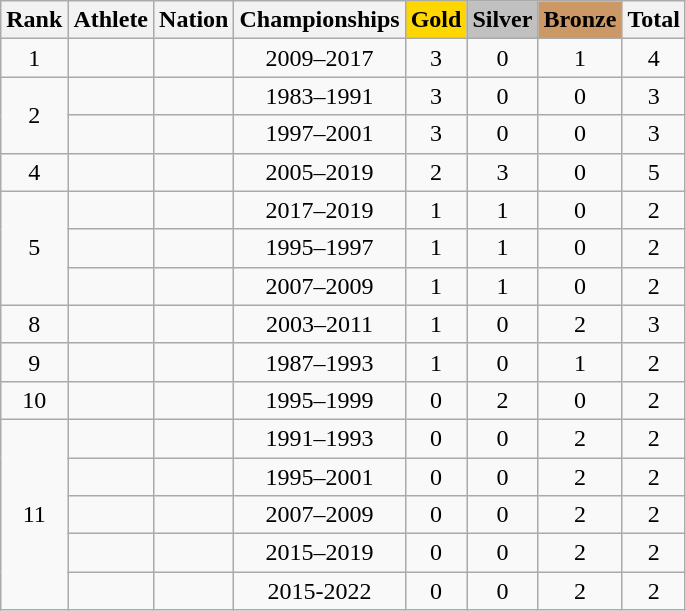<table class="wikitable sortable" style="text-align:center">
<tr>
<th>Rank</th>
<th>Athlete</th>
<th>Nation</th>
<th>Championships</th>
<th style="background-color:gold">Gold</th>
<th style="background-color:silver">Silver</th>
<th style="background-color:#cc9966">Bronze</th>
<th>Total</th>
</tr>
<tr>
<td>1</td>
<td align=left></td>
<td align=left></td>
<td>2009–2017</td>
<td>3</td>
<td>0</td>
<td>1</td>
<td>4</td>
</tr>
<tr>
<td rowspan="2">2</td>
<td align="left"></td>
<td align=left></td>
<td>1983–1991</td>
<td>3</td>
<td>0</td>
<td>0</td>
<td>3</td>
</tr>
<tr>
<td align="left"></td>
<td align=left></td>
<td>1997–2001</td>
<td>3</td>
<td>0</td>
<td>0</td>
<td>3</td>
</tr>
<tr>
<td>4</td>
<td align=left></td>
<td align=left></td>
<td>2005–2019</td>
<td>2</td>
<td>3</td>
<td>0</td>
<td>5</td>
</tr>
<tr>
<td rowspan="3">5</td>
<td align="left"></td>
<td align=left></td>
<td>2017–2019</td>
<td>1</td>
<td>1</td>
<td>0</td>
<td>2</td>
</tr>
<tr>
<td align="left"></td>
<td align=left></td>
<td>1995–1997</td>
<td>1</td>
<td>1</td>
<td>0</td>
<td>2</td>
</tr>
<tr>
<td align="left"></td>
<td align=left></td>
<td>2007–2009</td>
<td>1</td>
<td>1</td>
<td>0</td>
<td>2</td>
</tr>
<tr>
<td>8</td>
<td align=left></td>
<td align=left></td>
<td>2003–2011</td>
<td>1</td>
<td>0</td>
<td>2</td>
<td>3</td>
</tr>
<tr>
<td>9</td>
<td align=left></td>
<td align=left></td>
<td>1987–1993</td>
<td>1</td>
<td>0</td>
<td>1</td>
<td>2</td>
</tr>
<tr>
<td>10</td>
<td align=left></td>
<td align=left></td>
<td>1995–1999</td>
<td>0</td>
<td>2</td>
<td>0</td>
<td>2</td>
</tr>
<tr>
<td rowspan="5">11</td>
<td align="left"></td>
<td align=left></td>
<td>1991–1993</td>
<td>0</td>
<td>0</td>
<td>2</td>
<td>2</td>
</tr>
<tr>
<td align="left"></td>
<td align=left></td>
<td>1995–2001</td>
<td>0</td>
<td>0</td>
<td>2</td>
<td>2</td>
</tr>
<tr>
<td align="left"></td>
<td align=left></td>
<td>2007–2009</td>
<td>0</td>
<td>0</td>
<td>2</td>
<td>2</td>
</tr>
<tr>
<td align="left"></td>
<td align=left></td>
<td>2015–2019</td>
<td>0</td>
<td>0</td>
<td>2</td>
<td>2</td>
</tr>
<tr>
<td align="left"></td>
<td align=left></td>
<td>2015-2022</td>
<td>0</td>
<td>0</td>
<td>2</td>
<td>2</td>
</tr>
</table>
